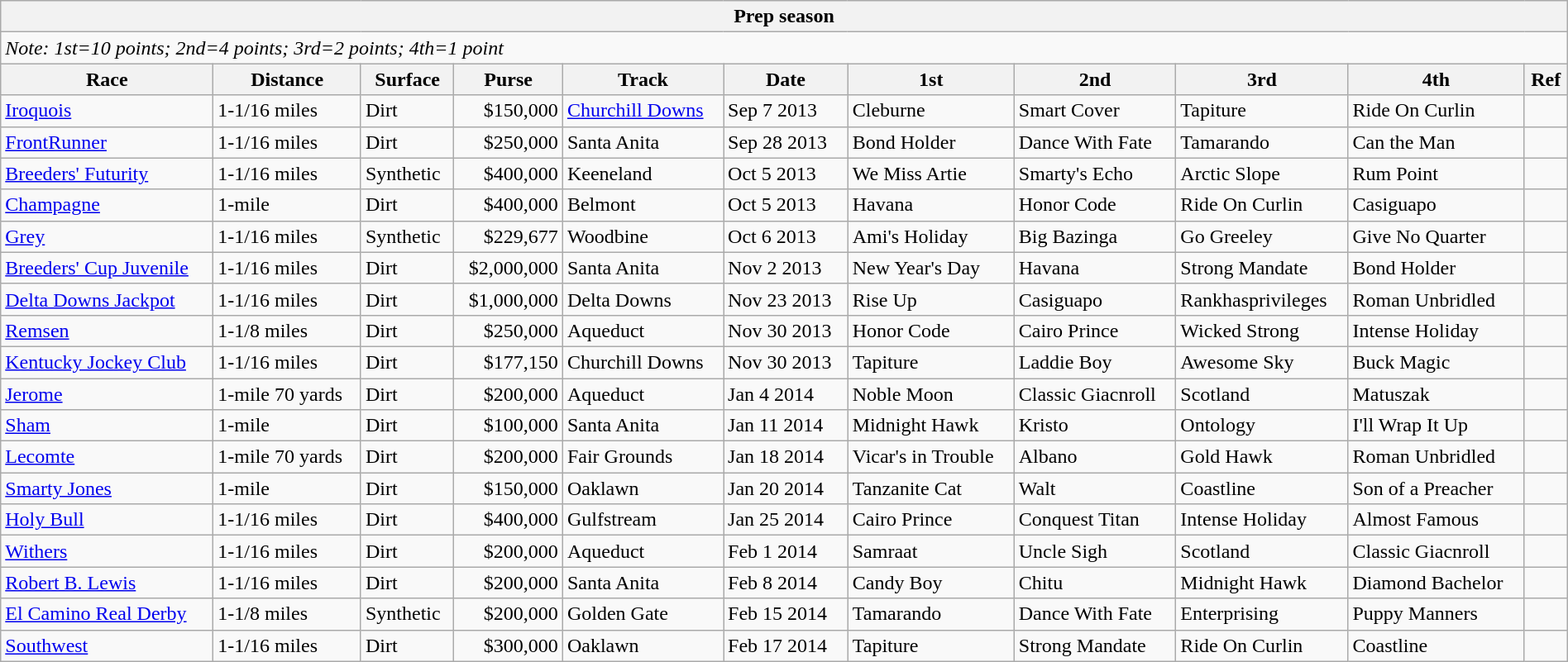<table class="wikitable" style="width:100%">
<tr>
<th colspan=11>Prep season</th>
</tr>
<tr>
<td colspan=11><em>Note: 1st=10 points; 2nd=4 points; 3rd=2 points; 4th=1 point</em></td>
</tr>
<tr>
<th>Race</th>
<th>Distance</th>
<th>Surface</th>
<th>Purse</th>
<th>Track</th>
<th>Date</th>
<th>1st</th>
<th>2nd</th>
<th>3rd</th>
<th>4th</th>
<th>Ref</th>
</tr>
<tr>
<td><a href='#'>Iroquois</a></td>
<td>1-<span>1/16 miles</span></td>
<td>Dirt</td>
<td align=right>$150,000</td>
<td><a href='#'>Churchill Downs</a></td>
<td>Sep 7 2013</td>
<td>Cleburne</td>
<td>Smart Cover</td>
<td>Tapiture</td>
<td>Ride On Curlin</td>
<td></td>
</tr>
<tr>
<td><a href='#'>FrontRunner</a></td>
<td>1-<span>1/16 miles</span></td>
<td>Dirt</td>
<td align=right>$250,000</td>
<td>Santa Anita</td>
<td>Sep 28 2013</td>
<td>Bond Holder</td>
<td>Dance With Fate</td>
<td>Tamarando</td>
<td>Can the Man</td>
<td></td>
</tr>
<tr>
<td><a href='#'>Breeders' Futurity</a></td>
<td>1-<span>1/16 miles</span></td>
<td>Synthetic</td>
<td align=right>$400,000</td>
<td>Keeneland</td>
<td>Oct 5 2013</td>
<td>We Miss Artie</td>
<td>Smarty's Echo</td>
<td>Arctic Slope</td>
<td>Rum Point</td>
<td></td>
</tr>
<tr>
<td><a href='#'>Champagne</a></td>
<td>1-<span>mile</span></td>
<td>Dirt</td>
<td align=right>$400,000</td>
<td>Belmont</td>
<td>Oct 5 2013</td>
<td>Havana</td>
<td>Honor Code</td>
<td>Ride On Curlin</td>
<td>Casiguapo</td>
<td></td>
</tr>
<tr>
<td><a href='#'>Grey</a></td>
<td>1-<span>1/16 miles</span></td>
<td>Synthetic</td>
<td align=right>$229,677</td>
<td>Woodbine</td>
<td>Oct 6 2013</td>
<td>Ami's Holiday</td>
<td>Big Bazinga</td>
<td>Go Greeley</td>
<td>Give No Quarter</td>
<td></td>
</tr>
<tr>
<td><a href='#'>Breeders' Cup Juvenile</a></td>
<td>1-<span>1/16 miles</span></td>
<td>Dirt</td>
<td align=right>$2,000,000</td>
<td>Santa Anita</td>
<td>Nov 2 2013</td>
<td>New Year's Day</td>
<td>Havana</td>
<td>Strong Mandate</td>
<td>Bond Holder</td>
<td></td>
</tr>
<tr>
<td><a href='#'>Delta Downs Jackpot</a></td>
<td>1-<span>1/16 miles</span></td>
<td>Dirt</td>
<td align=right>$1,000,000</td>
<td>Delta Downs</td>
<td>Nov 23 2013</td>
<td>Rise Up</td>
<td>Casiguapo</td>
<td>Rankhasprivileges</td>
<td>Roman Unbridled</td>
<td></td>
</tr>
<tr>
<td><a href='#'>Remsen</a></td>
<td>1-<span>1/8 miles</span></td>
<td>Dirt</td>
<td align=right>$250,000</td>
<td>Aqueduct</td>
<td>Nov 30 2013</td>
<td>Honor Code</td>
<td>Cairo Prince</td>
<td>Wicked Strong</td>
<td>Intense Holiday</td>
<td></td>
</tr>
<tr>
<td><a href='#'>Kentucky Jockey Club</a></td>
<td>1-<span>1/16 miles</span></td>
<td>Dirt</td>
<td align=right>$177,150</td>
<td>Churchill Downs</td>
<td>Nov 30 2013</td>
<td>Tapiture</td>
<td>Laddie Boy</td>
<td>Awesome Sky</td>
<td>Buck Magic</td>
<td></td>
</tr>
<tr>
<td><a href='#'>Jerome</a></td>
<td>1-<span>mile 70 yards</span></td>
<td>Dirt</td>
<td align=right>$200,000</td>
<td>Aqueduct</td>
<td>Jan 4 2014</td>
<td>Noble Moon</td>
<td>Classic Giacnroll</td>
<td>Scotland</td>
<td>Matuszak</td>
<td></td>
</tr>
<tr>
<td><a href='#'>Sham</a></td>
<td>1-<span>mile</span></td>
<td>Dirt</td>
<td align=right>$100,000</td>
<td>Santa Anita</td>
<td>Jan 11 2014</td>
<td>Midnight Hawk</td>
<td>Kristo</td>
<td>Ontology</td>
<td>I'll Wrap It Up</td>
<td></td>
</tr>
<tr>
<td><a href='#'>Lecomte</a></td>
<td>1-<span>mile 70 yards</span></td>
<td>Dirt</td>
<td align=right>$200,000</td>
<td>Fair Grounds</td>
<td>Jan 18 2014</td>
<td>Vicar's in Trouble</td>
<td>Albano</td>
<td>Gold Hawk</td>
<td>Roman Unbridled</td>
<td></td>
</tr>
<tr>
<td><a href='#'>Smarty Jones</a></td>
<td>1-<span>mile</span></td>
<td>Dirt</td>
<td align=right>$150,000</td>
<td>Oaklawn</td>
<td>Jan 20 2014</td>
<td>Tanzanite Cat</td>
<td>Walt</td>
<td>Coastline</td>
<td>Son of a Preacher</td>
<td></td>
</tr>
<tr>
<td><a href='#'>Holy Bull</a></td>
<td>1-<span>1/16 miles</span></td>
<td>Dirt</td>
<td align=right>$400,000</td>
<td>Gulfstream</td>
<td>Jan 25 2014</td>
<td>Cairo Prince</td>
<td>Conquest Titan</td>
<td>Intense Holiday</td>
<td>Almost Famous</td>
<td></td>
</tr>
<tr>
<td><a href='#'>Withers</a></td>
<td>1-<span>1/16 miles</span></td>
<td>Dirt</td>
<td align=right>$200,000</td>
<td>Aqueduct</td>
<td>Feb 1 2014</td>
<td>Samraat</td>
<td>Uncle Sigh</td>
<td>Scotland</td>
<td>Classic Giacnroll</td>
<td></td>
</tr>
<tr>
<td><a href='#'>Robert B. Lewis</a></td>
<td>1-<span>1/16 miles</span></td>
<td>Dirt</td>
<td align=right>$200,000</td>
<td>Santa Anita</td>
<td>Feb 8 2014</td>
<td>Candy Boy</td>
<td>Chitu</td>
<td>Midnight Hawk</td>
<td>Diamond Bachelor</td>
<td></td>
</tr>
<tr>
<td><a href='#'>El Camino Real Derby</a></td>
<td>1-<span>1/8 miles</span></td>
<td>Synthetic</td>
<td align=right>$200,000</td>
<td>Golden Gate</td>
<td>Feb 15 2014</td>
<td>Tamarando</td>
<td>Dance With Fate</td>
<td>Enterprising</td>
<td>Puppy Manners</td>
<td></td>
</tr>
<tr>
<td><a href='#'>Southwest</a></td>
<td>1-<span>1/16 miles</span></td>
<td>Dirt</td>
<td align=right>$300,000</td>
<td>Oaklawn</td>
<td>Feb 17 2014</td>
<td>Tapiture</td>
<td>Strong Mandate</td>
<td>Ride On Curlin</td>
<td>Coastline</td>
<td></td>
</tr>
</table>
